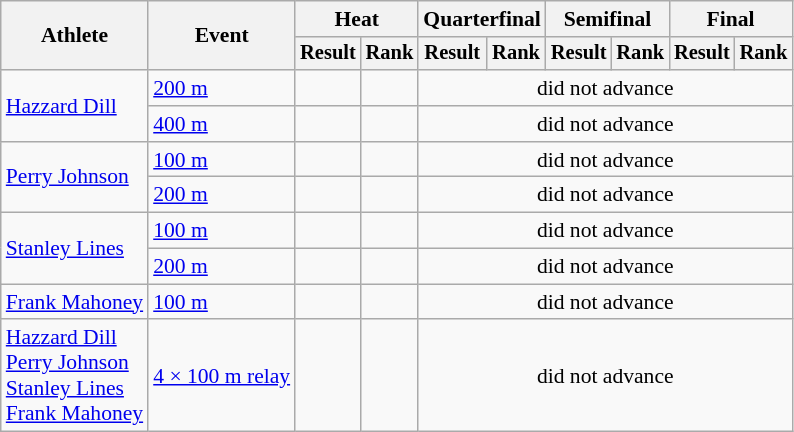<table class="wikitable" style="font-size:90%">
<tr>
<th rowspan="2">Athlete</th>
<th rowspan="2">Event</th>
<th colspan="2">Heat</th>
<th colspan="2">Quarterfinal</th>
<th colspan="2">Semifinal</th>
<th colspan="2">Final</th>
</tr>
<tr style="font-size:95%">
<th>Result</th>
<th>Rank</th>
<th>Result</th>
<th>Rank</th>
<th>Result</th>
<th>Rank</th>
<th>Result</th>
<th>Rank</th>
</tr>
<tr align=center>
<td align=left rowspan=2><a href='#'>Hazzard Dill</a></td>
<td align=left><a href='#'>200 m</a></td>
<td></td>
<td></td>
<td colspan=6>did not advance</td>
</tr>
<tr align=center>
<td align=left><a href='#'>400 m</a></td>
<td></td>
<td></td>
<td colspan=6>did not advance</td>
</tr>
<tr align=center>
<td align=left rowspan=2><a href='#'>Perry Johnson</a></td>
<td align=left><a href='#'>100 m</a></td>
<td></td>
<td></td>
<td colspan=6>did not advance</td>
</tr>
<tr align=center>
<td align=left><a href='#'>200 m</a></td>
<td></td>
<td></td>
<td colspan=6>did not advance</td>
</tr>
<tr align=center>
<td align=left rowspan=2><a href='#'>Stanley Lines</a></td>
<td align=left><a href='#'>100 m</a></td>
<td></td>
<td></td>
<td colspan=6>did not advance</td>
</tr>
<tr align=center>
<td align=left><a href='#'>200 m</a></td>
<td></td>
<td></td>
<td colspan=6>did not advance</td>
</tr>
<tr align=center>
<td align=left><a href='#'>Frank Mahoney</a></td>
<td align=left><a href='#'>100 m</a></td>
<td></td>
<td></td>
<td colspan=6>did not advance</td>
</tr>
<tr align=center>
<td align=left><a href='#'>Hazzard Dill</a> <br><a href='#'>Perry Johnson</a> <br><a href='#'>Stanley Lines</a> <br><a href='#'>Frank Mahoney</a></td>
<td align=left><a href='#'>4 × 100 m relay</a></td>
<td></td>
<td></td>
<td colspan=6>did not advance</td>
</tr>
</table>
